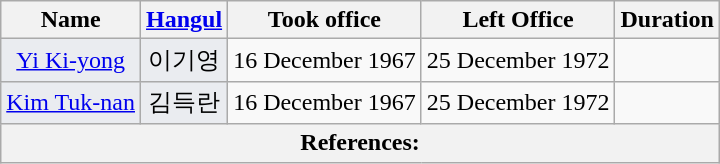<table class="wikitable sortable" style=text-align:center>
<tr>
<th>Name</th>
<th class="unsortable"><a href='#'>Hangul</a></th>
<th>Took office</th>
<th>Left Office</th>
<th>Duration</th>
</tr>
<tr>
<td bgcolor = #EAECF0><a href='#'>Yi Ki-yong</a></td>
<td bgcolor = #EAECF0>이기영</td>
<td>16 December 1967</td>
<td>25 December 1972</td>
<td></td>
</tr>
<tr>
<td bgcolor = #EAECF0><a href='#'>Kim Tuk-nan</a></td>
<td bgcolor = #EAECF0>김득란</td>
<td>16 December 1967</td>
<td>25 December 1972</td>
<td></td>
</tr>
<tr class=sortbottom>
<th colspan="5" unsortable><strong>References:</strong><br></th>
</tr>
</table>
